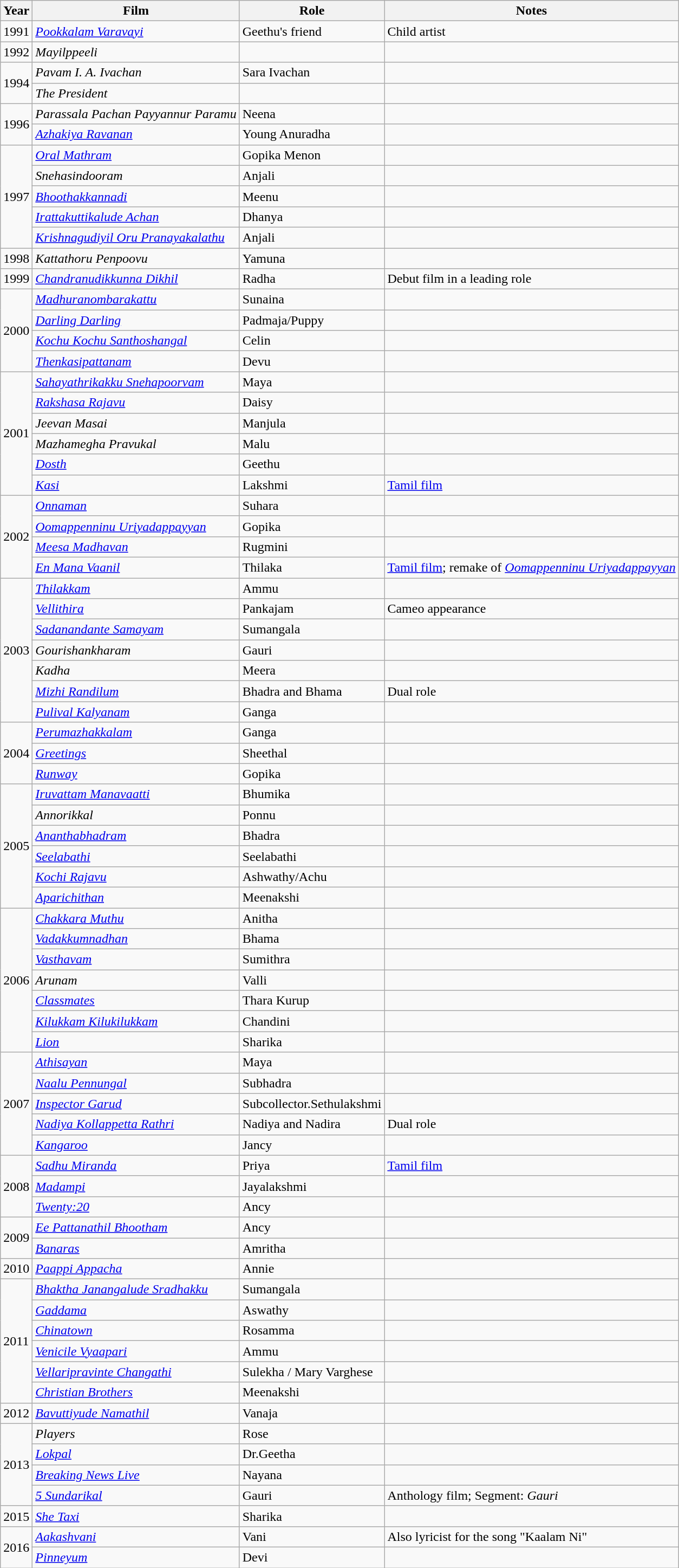<table class="wikitable sortable">
<tr>
<th>Year</th>
<th>Film</th>
<th>Role</th>
<th>Notes</th>
</tr>
<tr>
<td>1991</td>
<td><em><a href='#'>Pookkalam Varavayi</a></em></td>
<td>Geethu's friend</td>
<td>Child artist</td>
</tr>
<tr>
<td>1992</td>
<td><em>Mayilppeeli</em></td>
<td></td>
<td></td>
</tr>
<tr>
<td rowspan="2">1994</td>
<td><em>Pavam I. A. Ivachan</em></td>
<td>Sara Ivachan</td>
<td></td>
</tr>
<tr>
<td><em>The President</em></td>
<td></td>
<td></td>
</tr>
<tr>
<td rowspan="2">1996</td>
<td><em>Parassala Pachan Payyannur Paramu</em></td>
<td>Neena</td>
<td></td>
</tr>
<tr>
<td><em><a href='#'>Azhakiya Ravanan</a></em></td>
<td>Young Anuradha</td>
<td></td>
</tr>
<tr>
<td rowspan="5">1997</td>
<td><em><a href='#'>Oral Mathram</a></em></td>
<td>Gopika Menon</td>
<td></td>
</tr>
<tr>
<td><em>Snehasindooram</em></td>
<td>Anjali</td>
<td></td>
</tr>
<tr>
<td><em><a href='#'>Bhoothakkannadi</a></em></td>
<td>Meenu</td>
<td></td>
</tr>
<tr>
<td><em><a href='#'>Irattakuttikalude Achan</a></em></td>
<td>Dhanya</td>
<td></td>
</tr>
<tr>
<td><em><a href='#'>Krishnagudiyil Oru Pranayakalathu</a></em></td>
<td>Anjali</td>
<td></td>
</tr>
<tr>
<td>1998</td>
<td><em>Kattathoru Penpoovu</em></td>
<td>Yamuna</td>
<td></td>
</tr>
<tr>
<td>1999</td>
<td><em><a href='#'>Chandranudikkunna Dikhil</a></em></td>
<td>Radha</td>
<td>Debut film in a leading role</td>
</tr>
<tr>
<td rowspan="4">2000</td>
<td><em><a href='#'>Madhuranombarakattu</a></em></td>
<td>Sunaina</td>
<td></td>
</tr>
<tr>
<td><em><a href='#'>Darling Darling</a></em></td>
<td>Padmaja/Puppy</td>
<td></td>
</tr>
<tr>
<td><em><a href='#'>Kochu Kochu Santhoshangal</a></em></td>
<td>Celin</td>
<td></td>
</tr>
<tr>
<td><em><a href='#'>Thenkasipattanam</a></em></td>
<td>Devu</td>
<td></td>
</tr>
<tr>
<td rowspan="6">2001</td>
<td><em><a href='#'>Sahayathrikakku Snehapoorvam</a></em></td>
<td>Maya</td>
<td></td>
</tr>
<tr>
<td><em><a href='#'>Rakshasa Rajavu</a></em></td>
<td>Daisy</td>
<td></td>
</tr>
<tr>
<td><em>Jeevan Masai</em></td>
<td>Manjula</td>
<td></td>
</tr>
<tr>
<td><em>Mazhamegha Pravukal</em></td>
<td>Malu</td>
<td></td>
</tr>
<tr>
<td><em><a href='#'>Dosth</a></em></td>
<td>Geethu</td>
<td></td>
</tr>
<tr>
<td><em><a href='#'>Kasi</a></em></td>
<td>Lakshmi</td>
<td><a href='#'>Tamil film</a></td>
</tr>
<tr>
<td rowspan="4">2002</td>
<td><em><a href='#'>Onnaman</a></em></td>
<td>Suhara</td>
<td></td>
</tr>
<tr>
<td><em><a href='#'>Oomappenninu Uriyadappayyan</a></em></td>
<td>Gopika</td>
<td></td>
</tr>
<tr>
<td><em><a href='#'>Meesa Madhavan</a></em></td>
<td>Rugmini</td>
<td></td>
</tr>
<tr>
<td><em><a href='#'>En Mana Vaanil</a></em></td>
<td>Thilaka</td>
<td><a href='#'>Tamil film</a>; remake of <em><a href='#'>Oomappenninu Uriyadappayyan</a></em></td>
</tr>
<tr>
<td rowspan="7">2003</td>
<td><em><a href='#'>Thilakkam</a></em></td>
<td>Ammu</td>
<td></td>
</tr>
<tr>
<td><em><a href='#'>Vellithira</a></em></td>
<td>Pankajam</td>
<td>Cameo appearance</td>
</tr>
<tr>
<td><em><a href='#'>Sadanandante Samayam</a></em></td>
<td>Sumangala</td>
<td></td>
</tr>
<tr>
<td><em>Gourishankharam</em></td>
<td>Gauri</td>
<td></td>
</tr>
<tr>
<td><em>Kadha</em></td>
<td>Meera</td>
<td></td>
</tr>
<tr>
<td><em><a href='#'>Mizhi Randilum</a></em></td>
<td>Bhadra and Bhama</td>
<td>Dual role</td>
</tr>
<tr>
<td><em><a href='#'>Pulival Kalyanam</a></em></td>
<td>Ganga</td>
<td></td>
</tr>
<tr>
<td rowspan="3">2004</td>
<td><em><a href='#'>Perumazhakkalam</a></em></td>
<td>Ganga</td>
<td></td>
</tr>
<tr>
<td><em><a href='#'>Greetings</a></em></td>
<td>Sheethal</td>
<td></td>
</tr>
<tr>
<td><em><a href='#'>Runway</a></em></td>
<td>Gopika</td>
<td></td>
</tr>
<tr>
<td rowspan="6">2005</td>
<td><em><a href='#'>Iruvattam Manavaatti</a></em></td>
<td>Bhumika</td>
<td></td>
</tr>
<tr>
<td><em>Annorikkal</em></td>
<td>Ponnu</td>
<td></td>
</tr>
<tr>
<td><em> <a href='#'>Ananthabhadram</a></em></td>
<td>Bhadra</td>
<td></td>
</tr>
<tr>
<td><em><a href='#'>Seelabathi</a></em></td>
<td>Seelabathi</td>
<td></td>
</tr>
<tr>
<td><em><a href='#'>Kochi Rajavu</a></em></td>
<td>Ashwathy/Achu</td>
<td></td>
</tr>
<tr>
<td><em><a href='#'>Aparichithan</a></em></td>
<td>Meenakshi</td>
<td></td>
</tr>
<tr>
<td rowspan="7">2006</td>
<td><em><a href='#'>Chakkara Muthu</a></em></td>
<td>Anitha</td>
<td></td>
</tr>
<tr>
<td><em><a href='#'>Vadakkumnadhan</a></em></td>
<td>Bhama</td>
<td></td>
</tr>
<tr>
<td><em><a href='#'>Vasthavam</a></em></td>
<td>Sumithra</td>
<td></td>
</tr>
<tr>
<td><em>Arunam</em></td>
<td>Valli</td>
<td></td>
</tr>
<tr>
<td><em><a href='#'>Classmates</a></em></td>
<td>Thara Kurup</td>
<td></td>
</tr>
<tr>
<td><em><a href='#'>Kilukkam Kilukilukkam</a></em></td>
<td>Chandini</td>
<td></td>
</tr>
<tr>
<td><em><a href='#'>Lion</a></em></td>
<td>Sharika</td>
<td></td>
</tr>
<tr>
<td rowspan="5">2007</td>
<td><em><a href='#'>Athisayan</a></em></td>
<td>Maya</td>
<td></td>
</tr>
<tr>
<td><em><a href='#'>Naalu Pennungal</a></em></td>
<td>Subhadra</td>
<td></td>
</tr>
<tr>
<td><em><a href='#'>Inspector Garud</a></em></td>
<td>Subcollector.Sethulakshmi</td>
<td></td>
</tr>
<tr>
<td><em><a href='#'>Nadiya Kollappetta Rathri</a></em></td>
<td>Nadiya and Nadira</td>
<td>Dual role</td>
</tr>
<tr>
<td><em><a href='#'>Kangaroo</a></em></td>
<td>Jancy</td>
<td></td>
</tr>
<tr>
<td rowspan="3">2008</td>
<td><em><a href='#'>Sadhu Miranda</a></em></td>
<td>Priya</td>
<td><a href='#'>Tamil film</a></td>
</tr>
<tr>
<td><em><a href='#'>Madampi</a></em></td>
<td>Jayalakshmi</td>
<td></td>
</tr>
<tr>
<td><em><a href='#'>Twenty:20</a></em></td>
<td>Ancy</td>
<td></td>
</tr>
<tr>
<td rowspan="2">2009</td>
<td><em><a href='#'>Ee Pattanathil Bhootham</a></em></td>
<td>Ancy</td>
<td></td>
</tr>
<tr>
<td><em><a href='#'>Banaras</a></em></td>
<td>Amritha</td>
<td></td>
</tr>
<tr>
<td>2010</td>
<td><em><a href='#'>Paappi Appacha</a></em></td>
<td>Annie</td>
<td></td>
</tr>
<tr>
<td rowspan="6">2011</td>
<td><em><a href='#'>Bhaktha Janangalude Sradhakku</a></em></td>
<td>Sumangala</td>
<td></td>
</tr>
<tr>
<td><em><a href='#'>Gaddama</a></em></td>
<td>Aswathy</td>
<td></td>
</tr>
<tr>
<td><em><a href='#'>Chinatown</a></em></td>
<td>Rosamma</td>
<td></td>
</tr>
<tr>
<td><em><a href='#'>Venicile Vyaapari</a></em></td>
<td>Ammu</td>
<td></td>
</tr>
<tr>
<td><em><a href='#'>Vellaripravinte Changathi</a></em></td>
<td>Sulekha / Mary Varghese</td>
<td></td>
</tr>
<tr>
<td><em><a href='#'>Christian Brothers</a></em></td>
<td>Meenakshi</td>
<td></td>
</tr>
<tr>
<td>2012</td>
<td><em><a href='#'>Bavuttiyude Namathil</a></em></td>
<td>Vanaja</td>
<td></td>
</tr>
<tr>
<td rowspan="4">2013</td>
<td><em>Players</em></td>
<td>Rose</td>
<td></td>
</tr>
<tr>
<td><em><a href='#'>Lokpal</a></em></td>
<td>Dr.Geetha</td>
<td></td>
</tr>
<tr>
<td><em><a href='#'>Breaking News Live</a></em></td>
<td>Nayana</td>
<td></td>
</tr>
<tr>
<td><em><a href='#'>5 Sundarikal</a></em></td>
<td>Gauri</td>
<td>Anthology film; Segment: <em>Gauri</em></td>
</tr>
<tr>
<td>2015</td>
<td><em><a href='#'>She Taxi</a></em></td>
<td>Sharika</td>
<td></td>
</tr>
<tr>
<td rowspan="2">2016</td>
<td><em><a href='#'>Aakashvani</a></em></td>
<td>Vani</td>
<td>Also lyricist for the song "Kaalam Ni"</td>
</tr>
<tr>
<td><em><a href='#'>Pinneyum</a></em></td>
<td>Devi</td>
<td></td>
</tr>
</table>
